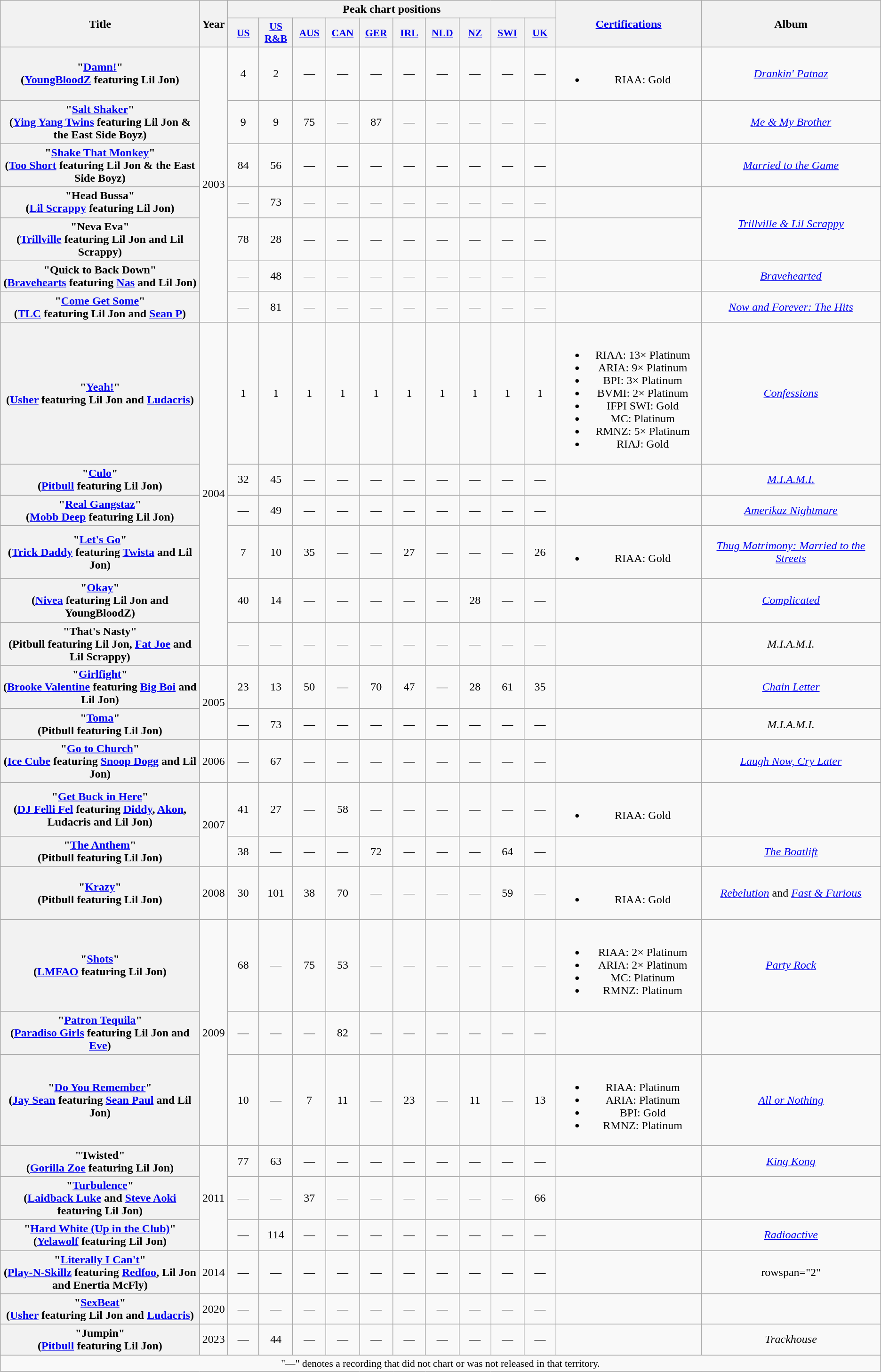<table class="wikitable plainrowheaders" style="text-align:center;" border="1">
<tr>
<th scope="col" rowspan="2" style="width:20em;">Title</th>
<th scope="col" rowspan="2">Year</th>
<th scope="col" colspan="10">Peak chart positions</th>
<th scope="col" rowspan="2" style="width:14em;"><a href='#'>Certifications</a></th>
<th scope="col" rowspan="2" style="width:18em;">Album</th>
</tr>
<tr>
<th scope="col" style="width:3em;font-size:90%;"><a href='#'>US</a></th>
<th scope="col" style="width:3em;font-size:90%;"><a href='#'>US R&B</a></th>
<th scope="col" style="width:3em;font-size:90%;"><a href='#'>AUS</a><br></th>
<th scope="col" style="width:3em;font-size:90%;"><a href='#'>CAN</a></th>
<th scope="col" style="width:3em;font-size:90%;"><a href='#'>GER</a></th>
<th scope="col" style="width:3em;font-size:90%;"><a href='#'>IRL</a></th>
<th scope="col" style="width:3em;font-size:90%;"><a href='#'>NLD</a></th>
<th scope="col" style="width:3em;font-size:90%;"><a href='#'>NZ</a></th>
<th scope="col" style="width:3em;font-size:90%;"><a href='#'>SWI</a></th>
<th scope="col" style="width:3em;font-size:90%;"><a href='#'>UK</a></th>
</tr>
<tr>
<th scope="row">"<a href='#'>Damn!</a>"<br><span>(<a href='#'>YoungBloodZ</a> featuring Lil Jon)</span></th>
<td rowspan="7">2003</td>
<td>4</td>
<td>2</td>
<td>—</td>
<td>—</td>
<td>—</td>
<td>—</td>
<td>—</td>
<td>—</td>
<td>—</td>
<td>—</td>
<td><br><ul><li>RIAA: Gold</li></ul></td>
<td><em><a href='#'>Drankin' Patnaz</a></em></td>
</tr>
<tr>
<th scope="row">"<a href='#'>Salt Shaker</a>" <br><span>(<a href='#'>Ying Yang Twins</a> featuring Lil Jon & the East Side Boyz)</span></th>
<td>9</td>
<td>9</td>
<td>75</td>
<td>—</td>
<td>87</td>
<td>—</td>
<td>—</td>
<td>—</td>
<td>—</td>
<td>—</td>
<td></td>
<td><em><a href='#'>Me & My Brother</a></em></td>
</tr>
<tr>
<th scope="row">"<a href='#'>Shake That Monkey</a>"<br><span>(<a href='#'>Too Short</a> featuring Lil Jon & the East Side Boyz)</span></th>
<td>84</td>
<td>56</td>
<td>—</td>
<td>—</td>
<td>—</td>
<td>—</td>
<td>—</td>
<td>—</td>
<td>—</td>
<td>—</td>
<td></td>
<td><em><a href='#'>Married to the Game</a></em></td>
</tr>
<tr>
<th scope="row">"Head Bussa" <br><span>(<a href='#'>Lil Scrappy</a> featuring Lil Jon)</span></th>
<td>—</td>
<td>73</td>
<td>—</td>
<td>—</td>
<td>—</td>
<td>—</td>
<td>—</td>
<td>—</td>
<td>—</td>
<td>—</td>
<td></td>
<td rowspan="2"><em><a href='#'>Trillville & Lil Scrappy</a></em></td>
</tr>
<tr>
<th scope="row">"Neva Eva" <br><span>(<a href='#'>Trillville</a> featuring Lil Jon and Lil Scrappy)</span></th>
<td>78</td>
<td>28</td>
<td>—</td>
<td>—</td>
<td>—</td>
<td>—</td>
<td>—</td>
<td>—</td>
<td>—</td>
<td>—</td>
<td></td>
</tr>
<tr>
<th scope="row">"Quick to Back Down" <br><span>(<a href='#'>Bravehearts</a> featuring <a href='#'>Nas</a> and Lil Jon)</span></th>
<td>—</td>
<td>48</td>
<td>—</td>
<td>—</td>
<td>—</td>
<td>—</td>
<td>—</td>
<td>—</td>
<td>—</td>
<td>—</td>
<td></td>
<td><em><a href='#'>Bravehearted</a></em></td>
</tr>
<tr>
<th scope="row">"<a href='#'>Come Get Some</a>" <br><span>(<a href='#'>TLC</a> featuring Lil Jon and <a href='#'>Sean P</a>)</span></th>
<td>—</td>
<td>81</td>
<td>—</td>
<td>—</td>
<td>—</td>
<td>—</td>
<td>—</td>
<td>—</td>
<td>—</td>
<td>—</td>
<td></td>
<td><em><a href='#'>Now and Forever: The Hits</a></em></td>
</tr>
<tr>
<th scope="row">"<a href='#'>Yeah!</a>"<br><span>(<a href='#'>Usher</a> featuring Lil Jon and <a href='#'>Ludacris</a>)</span></th>
<td rowspan="6">2004</td>
<td>1</td>
<td>1</td>
<td>1</td>
<td>1</td>
<td>1</td>
<td>1</td>
<td>1</td>
<td>1</td>
<td>1</td>
<td>1</td>
<td><br><ul><li>RIAA: 13× Platinum</li><li>ARIA: 9× Platinum</li><li>BPI: 3× Platinum</li><li>BVMI: 2× Platinum</li><li>IFPI SWI: Gold</li><li>MC: Platinum</li><li>RMNZ: 5× Platinum</li><li>RIAJ: Gold</li></ul></td>
<td><em><a href='#'>Confessions</a></em></td>
</tr>
<tr>
<th scope="row">"<a href='#'>Culo</a>" <br><span>(<a href='#'>Pitbull</a> featuring Lil Jon)</span></th>
<td>32</td>
<td>45</td>
<td>—</td>
<td>—</td>
<td>—</td>
<td>—</td>
<td>—</td>
<td>—</td>
<td>—</td>
<td>—</td>
<td></td>
<td><em><a href='#'>M.I.A.M.I.</a></em></td>
</tr>
<tr>
<th scope="row">"<a href='#'>Real Gangstaz</a>"<br><span>(<a href='#'>Mobb Deep</a> featuring Lil Jon)</span></th>
<td>—</td>
<td>49</td>
<td>—</td>
<td>—</td>
<td>—</td>
<td>—</td>
<td>—</td>
<td>—</td>
<td>—</td>
<td>—</td>
<td></td>
<td><em><a href='#'>Amerikaz Nightmare</a></em></td>
</tr>
<tr>
<th scope="row">"<a href='#'>Let's Go</a>"<br><span>(<a href='#'>Trick Daddy</a> featuring <a href='#'>Twista</a> and Lil Jon)</span></th>
<td>7</td>
<td>10</td>
<td>35</td>
<td>—</td>
<td>—</td>
<td>27</td>
<td>—</td>
<td>—</td>
<td>—</td>
<td>26</td>
<td><br><ul><li>RIAA: Gold</li></ul></td>
<td><em><a href='#'>Thug Matrimony: Married to the Streets</a></em></td>
</tr>
<tr>
<th scope="row">"<a href='#'>Okay</a>" <br><span>(<a href='#'>Nivea</a> featuring Lil Jon and YoungBloodZ)</span></th>
<td>40</td>
<td>14</td>
<td>—</td>
<td>—</td>
<td>—</td>
<td>—</td>
<td>—</td>
<td>28</td>
<td>—</td>
<td>—</td>
<td></td>
<td><em><a href='#'>Complicated</a></em></td>
</tr>
<tr>
<th scope="row">"That's Nasty" <br><span>(Pitbull featuring Lil Jon, <a href='#'>Fat Joe</a> and Lil Scrappy)</span></th>
<td>—</td>
<td>—</td>
<td>—</td>
<td>—</td>
<td>—</td>
<td>—</td>
<td>—</td>
<td>—</td>
<td>—</td>
<td>—</td>
<td></td>
<td><em>M.I.A.M.I.</em></td>
</tr>
<tr>
<th scope="row">"<a href='#'>Girlfight</a>"<br><span>(<a href='#'>Brooke Valentine</a> featuring <a href='#'>Big Boi</a> and Lil Jon)</span></th>
<td rowspan="2">2005</td>
<td>23</td>
<td>13</td>
<td>50</td>
<td>—</td>
<td>70</td>
<td>47</td>
<td>—</td>
<td>28</td>
<td>61</td>
<td>35</td>
<td></td>
<td><em><a href='#'>Chain Letter</a></em></td>
</tr>
<tr>
<th scope="row">"<a href='#'>Toma</a>" <br><span>(Pitbull featuring Lil Jon)</span></th>
<td>—</td>
<td>73</td>
<td>—</td>
<td>—</td>
<td>—</td>
<td>—</td>
<td>—</td>
<td>—</td>
<td>—</td>
<td>—</td>
<td></td>
<td><em>M.I.A.M.I.</em></td>
</tr>
<tr>
<th scope="row">"<a href='#'>Go to Church</a>"<br><span>(<a href='#'>Ice Cube</a> featuring <a href='#'>Snoop Dogg</a> and Lil Jon)</span></th>
<td>2006</td>
<td>—</td>
<td>67</td>
<td>—</td>
<td>—</td>
<td>—</td>
<td>—</td>
<td>—</td>
<td>—</td>
<td>—</td>
<td>—</td>
<td></td>
<td><em><a href='#'>Laugh Now, Cry Later</a></em></td>
</tr>
<tr>
<th scope="row">"<a href='#'>Get Buck in Here</a>"<br><span>(<a href='#'>DJ Felli Fel</a> featuring <a href='#'>Diddy</a>, <a href='#'>Akon</a>, Ludacris and Lil Jon)</span></th>
<td rowspan="2">2007</td>
<td>41</td>
<td>27</td>
<td>—</td>
<td>58</td>
<td>—</td>
<td>—</td>
<td>—</td>
<td>—</td>
<td>—</td>
<td>—</td>
<td><br><ul><li>RIAA: Gold</li></ul></td>
<td></td>
</tr>
<tr>
<th scope="row">"<a href='#'>The Anthem</a>" <br><span>(Pitbull featuring Lil Jon)</span></th>
<td>38</td>
<td>—</td>
<td>—</td>
<td>—</td>
<td>72</td>
<td>—</td>
<td>—</td>
<td>—</td>
<td>64</td>
<td>—</td>
<td></td>
<td><em><a href='#'>The Boatlift</a></em></td>
</tr>
<tr>
<th scope="row">"<a href='#'>Krazy</a>"<br><span>(Pitbull featuring Lil Jon)</span></th>
<td>2008</td>
<td>30</td>
<td>101</td>
<td>38</td>
<td>70</td>
<td>—</td>
<td>—</td>
<td>—</td>
<td>—</td>
<td>59</td>
<td>—</td>
<td><br><ul><li>RIAA: Gold</li></ul></td>
<td><em><a href='#'>Rebelution</a></em> and <em><a href='#'>Fast & Furious</a></em></td>
</tr>
<tr>
<th scope="row">"<a href='#'>Shots</a>"<br><span>(<a href='#'>LMFAO</a> featuring Lil Jon)</span></th>
<td rowspan="3">2009</td>
<td>68</td>
<td>—</td>
<td>75</td>
<td>53</td>
<td>—</td>
<td>—</td>
<td>—</td>
<td>—</td>
<td>—</td>
<td>—</td>
<td><br><ul><li>RIAA: 2× Platinum</li><li>ARIA: 2× Platinum</li><li>MC: Platinum</li><li>RMNZ: Platinum</li></ul></td>
<td><em><a href='#'>Party Rock</a></em></td>
</tr>
<tr>
<th scope="row">"<a href='#'>Patron Tequila</a>" <br><span>(<a href='#'>Paradiso Girls</a> featuring Lil Jon and <a href='#'>Eve</a>)</span></th>
<td>—</td>
<td>—</td>
<td>—</td>
<td>82</td>
<td>—</td>
<td>—</td>
<td>—</td>
<td>—</td>
<td>—</td>
<td>—</td>
<td></td>
<td></td>
</tr>
<tr>
<th scope="row">"<a href='#'>Do You Remember</a>" <br><span>(<a href='#'>Jay Sean</a> featuring <a href='#'>Sean Paul</a> and Lil Jon)</span></th>
<td>10</td>
<td>—</td>
<td>7</td>
<td>11</td>
<td>—</td>
<td>23</td>
<td>—</td>
<td>11</td>
<td>—</td>
<td>13</td>
<td><br><ul><li>RIAA: Platinum</li><li>ARIA: Platinum</li><li>BPI: Gold</li><li>RMNZ: Platinum</li></ul></td>
<td><em><a href='#'>All or Nothing</a></em></td>
</tr>
<tr>
<th scope="row">"Twisted"<br><span>(<a href='#'>Gorilla Zoe</a> featuring Lil Jon)</span></th>
<td rowspan="3">2011</td>
<td>77</td>
<td>63</td>
<td>—</td>
<td>—</td>
<td>—</td>
<td>—</td>
<td>—</td>
<td>—</td>
<td>—</td>
<td>—</td>
<td></td>
<td><em><a href='#'>King Kong</a></em></td>
</tr>
<tr>
<th scope="row">"<a href='#'>Turbulence</a>" <br><span>(<a href='#'>Laidback Luke</a> and <a href='#'>Steve Aoki</a> featuring Lil Jon)</span></th>
<td>—</td>
<td>—</td>
<td>37</td>
<td>—</td>
<td>—</td>
<td>—</td>
<td>—</td>
<td>—</td>
<td>—</td>
<td>66</td>
<td></td>
<td></td>
</tr>
<tr>
<th scope="row">"<a href='#'>Hard White (Up in the Club)</a>" <br><span>(<a href='#'>Yelawolf</a> featuring Lil Jon)</span></th>
<td>—</td>
<td>114</td>
<td>—</td>
<td>—</td>
<td>—</td>
<td>—</td>
<td>—</td>
<td>—</td>
<td>—</td>
<td>—</td>
<td></td>
<td><em><a href='#'>Radioactive</a></em></td>
</tr>
<tr>
<th scope="row">"<a href='#'>Literally I Can't</a>"<br><span>(<a href='#'>Play-N-Skillz</a> featuring <a href='#'>Redfoo</a>, Lil Jon and Enertia McFly)</span></th>
<td>2014</td>
<td>—</td>
<td>—</td>
<td>—</td>
<td>—</td>
<td>—</td>
<td>—</td>
<td>—</td>
<td>—</td>
<td>—</td>
<td>—</td>
<td></td>
<td>rowspan="2" </td>
</tr>
<tr>
<th scope="row">"<a href='#'>SexBeat</a>" <br><span>(<a href='#'>Usher</a> featuring Lil Jon and <a href='#'>Ludacris</a>)</span></th>
<td>2020</td>
<td>—</td>
<td>—</td>
<td>—</td>
<td>—</td>
<td>—</td>
<td>—</td>
<td>—</td>
<td>—</td>
<td>—</td>
<td>—</td>
<td></td>
</tr>
<tr>
<th scope="row">"Jumpin" <br><span>(<a href='#'>Pitbull</a> featuring Lil Jon)</span></th>
<td>2023</td>
<td>—</td>
<td>44</td>
<td>—</td>
<td>—</td>
<td>—</td>
<td>—</td>
<td>—</td>
<td>—</td>
<td>—</td>
<td>—</td>
<td></td>
<td><em>Trackhouse</em></td>
</tr>
<tr>
<td colspan="15" style="font-size:90%">"—" denotes a recording that did not chart or was not released in that territory.</td>
</tr>
</table>
